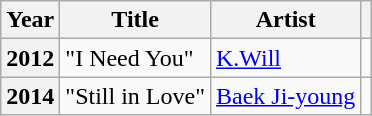<table class="wikitable sortable plainrowheaders">
<tr>
<th>Year</th>
<th>Title</th>
<th>Artist</th>
<th class="unsortable"></th>
</tr>
<tr>
<th scope="row">2012</th>
<td>"I Need You"</td>
<td><a href='#'>K.Will</a></td>
<td></td>
</tr>
<tr>
<th scope="row">2014</th>
<td>"Still in Love"</td>
<td><a href='#'>Baek Ji-young</a></td>
<td></td>
</tr>
</table>
